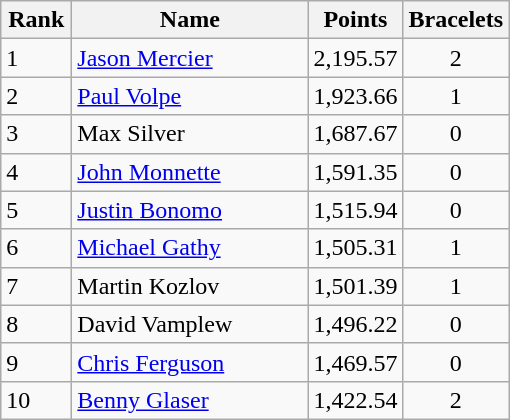<table class="wikitable">
<tr>
<th style="width:40px;">Rank</th>
<th style="width:150px;">Name</th>
<th style="width:50px;">Points</th>
<th style="width:50px;">Bracelets</th>
</tr>
<tr>
<td>1</td>
<td> <a href='#'>Jason Mercier</a></td>
<td>2,195.57</td>
<td align=center>2</td>
</tr>
<tr>
<td>2</td>
<td> <a href='#'>Paul Volpe</a></td>
<td>1,923.66</td>
<td align=center>1</td>
</tr>
<tr>
<td>3</td>
<td> Max Silver</td>
<td>1,687.67</td>
<td align=center>0</td>
</tr>
<tr>
<td>4</td>
<td> <a href='#'>John Monnette</a></td>
<td>1,591.35</td>
<td align=center>0</td>
</tr>
<tr>
<td>5</td>
<td> <a href='#'>Justin Bonomo</a></td>
<td>1,515.94</td>
<td align=center>0</td>
</tr>
<tr>
<td>6</td>
<td> <a href='#'>Michael Gathy</a></td>
<td>1,505.31</td>
<td align=center>1</td>
</tr>
<tr>
<td>7</td>
<td> Martin Kozlov</td>
<td>1,501.39</td>
<td align=center>1</td>
</tr>
<tr>
<td>8</td>
<td> David Vamplew</td>
<td>1,496.22</td>
<td align=center>0</td>
</tr>
<tr>
<td>9</td>
<td> <a href='#'>Chris Ferguson</a></td>
<td>1,469.57</td>
<td align=center>0</td>
</tr>
<tr>
<td>10</td>
<td> <a href='#'>Benny Glaser</a></td>
<td>1,422.54</td>
<td align=center>2</td>
</tr>
</table>
